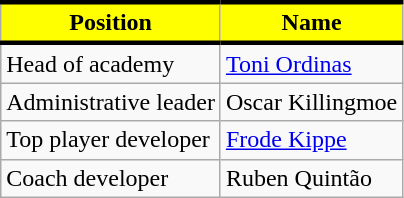<table class="wikitable">
<tr>
<th style="background:#FFFF00; color:black; border-top:black 3px solid; border-bottom:black 3px solid;">Position</th>
<th style="background:#FFFF00; color:black; border-top:black 3px solid; border-bottom:black 3px solid;">Name</th>
</tr>
<tr>
<td>Head of academy</td>
<td> <a href='#'>Toni Ordinas</a></td>
</tr>
<tr>
<td>Administrative leader</td>
<td> Oscar Killingmoe</td>
</tr>
<tr>
<td>Top player developer</td>
<td> <a href='#'>Frode Kippe</a></td>
</tr>
<tr>
<td>Coach developer</td>
<td> Ruben Quintão</td>
</tr>
</table>
